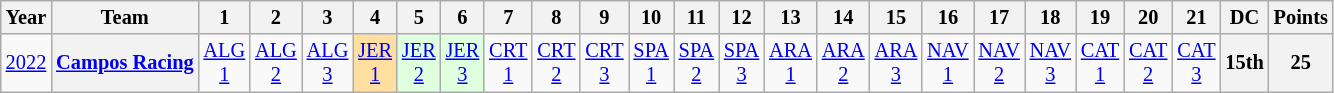<table class="wikitable" style="text-align:center; font-size:85%;">
<tr>
<th>Year</th>
<th>Team</th>
<th>1</th>
<th>2</th>
<th>3</th>
<th>4</th>
<th>5</th>
<th>6</th>
<th>7</th>
<th>8</th>
<th>9</th>
<th>10</th>
<th>11</th>
<th>12</th>
<th>13</th>
<th>14</th>
<th>15</th>
<th>16</th>
<th>17</th>
<th>18</th>
<th>19</th>
<th>20</th>
<th>21</th>
<th>DC</th>
<th>Points</th>
</tr>
<tr>
<td><a href='#'>2022</a></td>
<th nowrap><a href='#'>Campos Racing</a></th>
<td><a href='#'>ALG<br>1</a></td>
<td><a href='#'>ALG<br>2</a></td>
<td><a href='#'>ALG<br>3</a></td>
<td style="background:#FFDF9F;"><a href='#'>JER<br>1</a><br></td>
<td style="background:#DFFFDF;"><a href='#'>JER<br>2</a><br></td>
<td style="background:#DFFFDF;"><a href='#'>JER<br>3</a><br></td>
<td><a href='#'>CRT<br>1</a></td>
<td><a href='#'>CRT<br>2</a></td>
<td><a href='#'>CRT<br>3</a></td>
<td><a href='#'>SPA<br>1</a></td>
<td><a href='#'>SPA<br>2</a></td>
<td><a href='#'>SPA<br>3</a></td>
<td><a href='#'>ARA<br>1</a></td>
<td><a href='#'>ARA<br>2</a></td>
<td><a href='#'>ARA<br>3</a></td>
<td><a href='#'>NAV<br>1</a></td>
<td><a href='#'>NAV<br>2</a></td>
<td><a href='#'>NAV<br>3</a></td>
<td><a href='#'>CAT<br>1</a></td>
<td><a href='#'>CAT<br>2</a></td>
<td><a href='#'>CAT<br>3</a></td>
<th>15th</th>
<th>25</th>
</tr>
</table>
